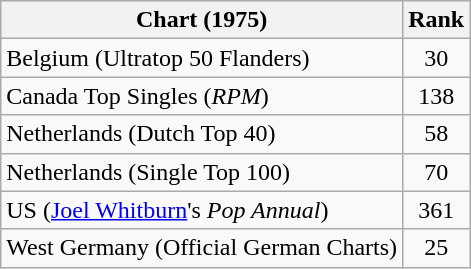<table class="wikitable sortable">
<tr>
<th>Chart (1975)</th>
<th>Rank</th>
</tr>
<tr>
<td>Belgium (Ultratop 50 Flanders)</td>
<td align="center">30</td>
</tr>
<tr>
<td>Canada Top Singles (<em>RPM</em>)</td>
<td align="center">138</td>
</tr>
<tr>
<td>Netherlands (Dutch Top 40)</td>
<td align="center">58</td>
</tr>
<tr>
<td>Netherlands (Single Top 100)</td>
<td align="center">70</td>
</tr>
<tr>
<td>US (<a href='#'>Joel Whitburn</a>'s <em>Pop Annual</em>)</td>
<td align="center">361</td>
</tr>
<tr>
<td>West Germany (Official German Charts)</td>
<td align="center">25</td>
</tr>
</table>
